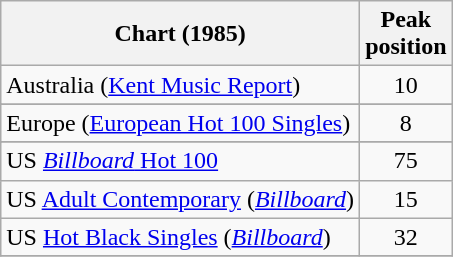<table class="wikitable sortable">
<tr>
<th>Chart (1985)</th>
<th>Peak<br>position</th>
</tr>
<tr>
<td>Australia (<a href='#'>Kent Music Report</a>)</td>
<td style="text-align:center;">10</td>
</tr>
<tr>
</tr>
<tr>
</tr>
<tr>
</tr>
<tr>
<td>Europe (<a href='#'>European Hot 100 Singles</a>)</td>
<td style="text-align:center;">8</td>
</tr>
<tr>
</tr>
<tr>
</tr>
<tr>
</tr>
<tr>
</tr>
<tr>
</tr>
<tr>
</tr>
<tr>
<td>US <a href='#'><em>Billboard</em> Hot 100</a></td>
<td style="text-align:center;">75</td>
</tr>
<tr>
<td>US <a href='#'>Adult Contemporary</a> (<em><a href='#'>Billboard</a></em>)</td>
<td style="text-align:center;">15</td>
</tr>
<tr>
<td>US <a href='#'>Hot Black Singles</a> (<em><a href='#'>Billboard</a></em>)</td>
<td style="text-align:center;">32</td>
</tr>
<tr>
</tr>
</table>
